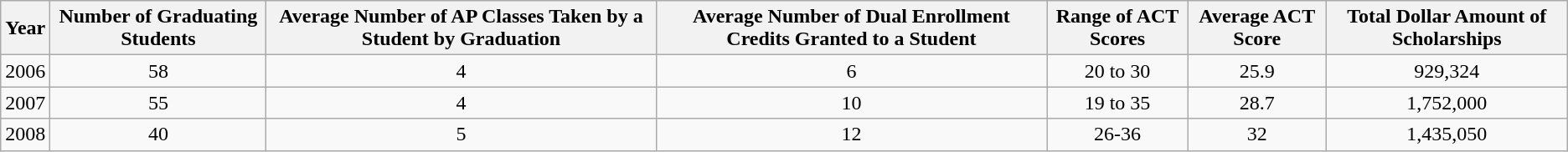<table class="wikitable" style="text-align:center">
<tr>
<th>Year</th>
<th>Number of Graduating Students</th>
<th>Average Number of AP Classes Taken by a Student by Graduation</th>
<th>Average Number of Dual Enrollment Credits Granted to a Student</th>
<th>Range of ACT Scores</th>
<th>Average ACT Score</th>
<th>Total Dollar Amount of Scholarships</th>
</tr>
<tr>
<td>2006</td>
<td>58</td>
<td>4</td>
<td>6</td>
<td>20 to 30</td>
<td>25.9</td>
<td>929,324</td>
</tr>
<tr>
<td>2007</td>
<td>55</td>
<td>4</td>
<td>10</td>
<td>19 to 35</td>
<td>28.7</td>
<td>1,752,000</td>
</tr>
<tr>
<td>2008</td>
<td>40</td>
<td>5</td>
<td>12</td>
<td>26-36</td>
<td>32</td>
<td>1,435,050</td>
</tr>
</table>
